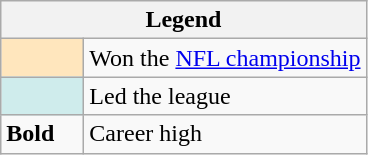<table class="wikitable mw-collapsible">
<tr>
<th colspan="2">Legend</th>
</tr>
<tr>
<td style="background:#ffe6bd; width:3em;"></td>
<td>Won the <a href='#'>NFL championship</a></td>
</tr>
<tr>
<td style="background:#cfecec; width:3em;"></td>
<td>Led the league</td>
</tr>
<tr>
<td><strong>Bold</strong></td>
<td>Career high</td>
</tr>
</table>
